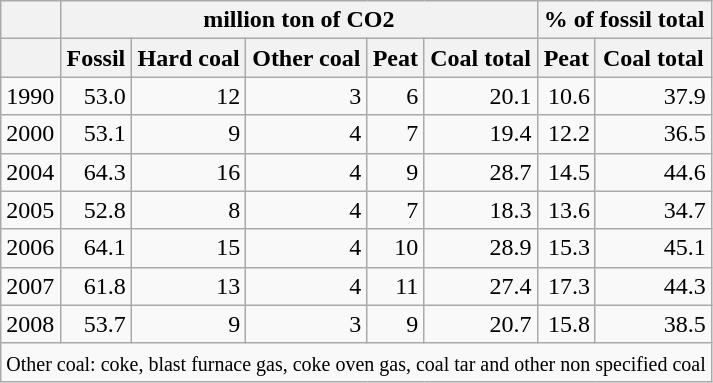<table class="wikitable" style="text-align:right">
<tr>
<th></th>
<th colspan=5>million ton of CO2</th>
<th colspan=2>%  of fossil total</th>
</tr>
<tr>
<th></th>
<th>Fossil</th>
<th>Hard coal</th>
<th>Other coal</th>
<th>Peat</th>
<th>Coal total</th>
<th>Peat</th>
<th>Coal total</th>
</tr>
<tr>
<td align="left">1990</td>
<td>53.0</td>
<td>12</td>
<td>3</td>
<td>6</td>
<td>20.1</td>
<td>10.6</td>
<td>37.9</td>
</tr>
<tr>
<td align="left">2000</td>
<td>53.1</td>
<td>9</td>
<td>4</td>
<td>7</td>
<td>19.4</td>
<td>12.2</td>
<td>36.5</td>
</tr>
<tr>
<td align="left">2004</td>
<td>64.3</td>
<td>16</td>
<td>4</td>
<td>9</td>
<td>28.7</td>
<td>14.5</td>
<td>44.6</td>
</tr>
<tr>
<td align="left">2005</td>
<td>52.8</td>
<td>8</td>
<td>4</td>
<td>7</td>
<td>18.3</td>
<td>13.6</td>
<td>34.7</td>
</tr>
<tr>
<td align="left">2006</td>
<td>64.1</td>
<td>15</td>
<td>4</td>
<td>10</td>
<td>28.9</td>
<td>15.3</td>
<td>45.1</td>
</tr>
<tr>
<td align="left">2007</td>
<td>61.8</td>
<td>13</td>
<td>4</td>
<td>11</td>
<td>27.4</td>
<td>17.3</td>
<td>44.3</td>
</tr>
<tr>
<td align="left">2008</td>
<td>53.7</td>
<td>9</td>
<td>3</td>
<td>9</td>
<td>20.7</td>
<td>15.8</td>
<td>38.5</td>
</tr>
<tr>
<td align="left" colspan=8><small> Other coal: coke, blast furnace gas, coke oven gas, coal tar and other non specified coal</small></td>
</tr>
</table>
